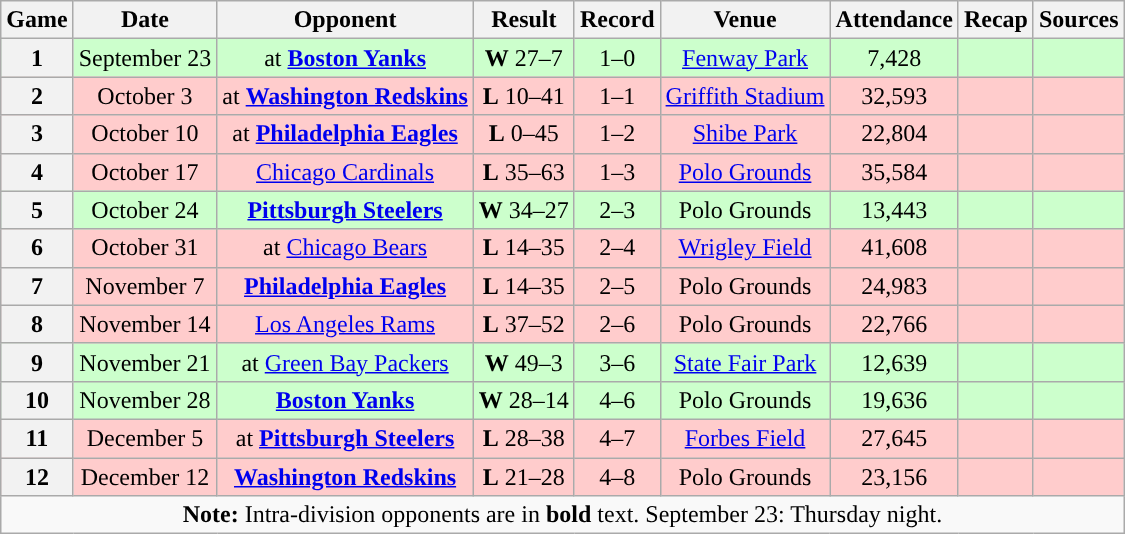<table class="wikitable" style="text-align:center">
<tr>
<th>Game</th>
<th>Date</th>
<th>Opponent</th>
<th>Result</th>
<th>Record</th>
<th>Venue</th>
<th>Attendance</th>
<th>Recap</th>
<th>Sources</th>
</tr>
<tr style="background:#cfc">
<th>1</th>
<td>September 23</td>
<td>at <strong><a href='#'>Boston Yanks</a></strong></td>
<td><strong>W</strong> 27–7</td>
<td>1–0</td>
<td><a href='#'>Fenway Park</a></td>
<td>7,428</td>
<td></td>
<td></td>
</tr>
<tr style="background:#fcc">
<th>2</th>
<td>October 3</td>
<td>at <strong><a href='#'>Washington Redskins</a></strong></td>
<td><strong>L</strong> 10–41</td>
<td>1–1</td>
<td><a href='#'>Griffith Stadium</a></td>
<td>32,593</td>
<td></td>
<td></td>
</tr>
<tr style="background:#fcc">
<th>3</th>
<td>October 10</td>
<td>at <strong><a href='#'>Philadelphia Eagles</a></strong></td>
<td><strong>L</strong> 0–45</td>
<td>1–2</td>
<td><a href='#'>Shibe Park</a></td>
<td>22,804</td>
<td></td>
<td></td>
</tr>
<tr style="background:#fcc">
<th>4</th>
<td>October 17</td>
<td><a href='#'>Chicago Cardinals</a></td>
<td><strong>L</strong> 35–63</td>
<td>1–3</td>
<td><a href='#'>Polo Grounds</a></td>
<td>35,584</td>
<td></td>
<td></td>
</tr>
<tr style="background:#cfc">
<th>5</th>
<td>October 24</td>
<td><strong><a href='#'>Pittsburgh Steelers</a></strong></td>
<td><strong>W</strong> 34–27</td>
<td>2–3</td>
<td>Polo Grounds</td>
<td>13,443</td>
<td></td>
<td></td>
</tr>
<tr style="background:#fcc">
<th>6</th>
<td>October 31</td>
<td>at <a href='#'>Chicago Bears</a></td>
<td><strong>L</strong> 14–35</td>
<td>2–4</td>
<td><a href='#'>Wrigley Field</a></td>
<td>41,608</td>
<td></td>
<td></td>
</tr>
<tr style="background:#fcc">
<th>7</th>
<td>November 7</td>
<td><strong><a href='#'>Philadelphia Eagles</a></strong></td>
<td><strong>L</strong> 14–35</td>
<td>2–5</td>
<td>Polo Grounds</td>
<td>24,983</td>
<td></td>
<td></td>
</tr>
<tr style="background:#fcc">
<th>8</th>
<td>November 14</td>
<td><a href='#'>Los Angeles Rams</a></td>
<td><strong>L</strong> 37–52</td>
<td>2–6</td>
<td>Polo Grounds</td>
<td>22,766</td>
<td></td>
<td></td>
</tr>
<tr style="background:#cfc">
<th>9</th>
<td>November 21</td>
<td>at <a href='#'>Green Bay Packers</a></td>
<td><strong>W</strong> 49–3</td>
<td>3–6</td>
<td><a href='#'>State Fair Park</a></td>
<td>12,639</td>
<td></td>
<td></td>
</tr>
<tr style="background:#cfc">
<th>10</th>
<td>November 28</td>
<td><strong><a href='#'>Boston Yanks</a></strong></td>
<td><strong>W</strong> 28–14</td>
<td>4–6</td>
<td>Polo Grounds</td>
<td>19,636</td>
<td></td>
<td></td>
</tr>
<tr style="background:#fcc">
<th>11</th>
<td>December 5</td>
<td>at <strong><a href='#'>Pittsburgh Steelers</a></strong></td>
<td><strong>L</strong> 28–38</td>
<td>4–7</td>
<td><a href='#'>Forbes Field</a></td>
<td>27,645</td>
<td></td>
<td></td>
</tr>
<tr style="background:#fcc">
<th>12</th>
<td>December 12</td>
<td><strong><a href='#'>Washington Redskins</a></strong></td>
<td><strong>L</strong> 21–28</td>
<td>4–8</td>
<td>Polo Grounds</td>
<td>23,156</td>
<td></td>
<td></td>
</tr>
<tr>
<td colspan="10"><strong>Note:</strong> Intra-division opponents are in <strong>bold</strong> text. September 23: Thursday night.</td>
</tr>
</table>
